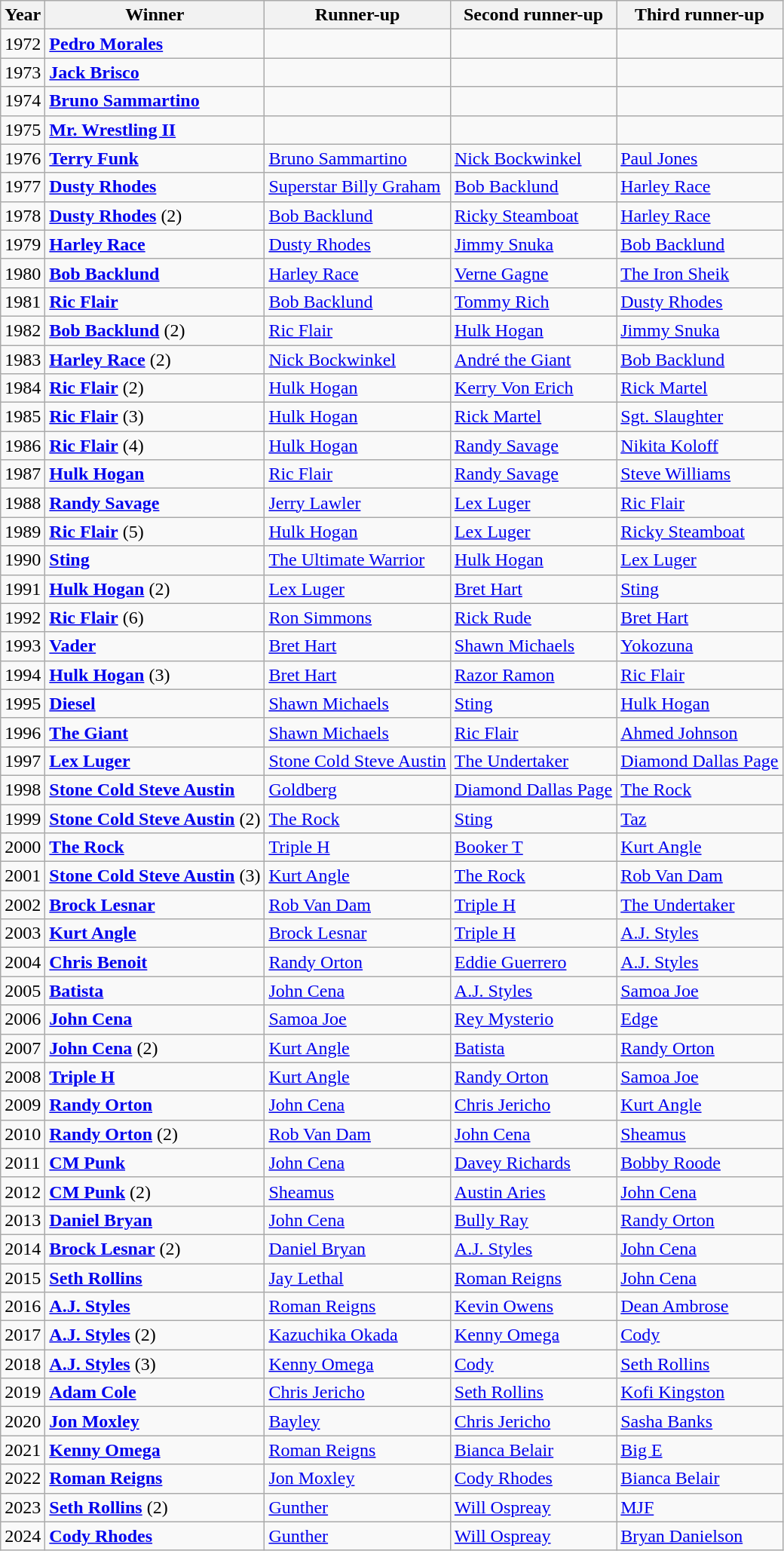<table class="wikitable">
<tr>
<th>Year</th>
<th>Winner</th>
<th>Runner-up</th>
<th>Second runner-up</th>
<th>Third runner-up</th>
</tr>
<tr>
<td>1972</td>
<td><strong><a href='#'>Pedro Morales</a></strong></td>
<td></td>
<td></td>
<td></td>
</tr>
<tr>
<td>1973</td>
<td><strong><a href='#'>Jack Brisco</a></strong></td>
<td></td>
<td></td>
<td></td>
</tr>
<tr>
<td>1974</td>
<td><strong><a href='#'>Bruno Sammartino</a></strong></td>
<td></td>
<td></td>
<td></td>
</tr>
<tr>
<td>1975</td>
<td><strong><a href='#'>Mr. Wrestling II</a></strong></td>
<td></td>
<td></td>
<td></td>
</tr>
<tr>
<td>1976</td>
<td><strong><a href='#'>Terry Funk</a></strong></td>
<td><a href='#'>Bruno Sammartino</a></td>
<td><a href='#'>Nick Bockwinkel</a></td>
<td><a href='#'>Paul Jones</a></td>
</tr>
<tr>
<td>1977</td>
<td><strong><a href='#'>Dusty Rhodes</a></strong></td>
<td><a href='#'>Superstar Billy Graham</a></td>
<td><a href='#'>Bob Backlund</a></td>
<td><a href='#'>Harley Race</a></td>
</tr>
<tr>
<td>1978</td>
<td><strong><a href='#'>Dusty Rhodes</a></strong> (2)</td>
<td><a href='#'>Bob Backlund</a></td>
<td><a href='#'>Ricky Steamboat</a></td>
<td><a href='#'>Harley Race</a></td>
</tr>
<tr>
<td>1979</td>
<td><strong><a href='#'>Harley Race</a></strong></td>
<td><a href='#'>Dusty Rhodes</a></td>
<td><a href='#'>Jimmy Snuka</a></td>
<td><a href='#'>Bob Backlund</a></td>
</tr>
<tr>
<td>1980</td>
<td><strong><a href='#'>Bob Backlund</a></strong></td>
<td><a href='#'>Harley Race</a></td>
<td><a href='#'>Verne Gagne</a></td>
<td><a href='#'>The Iron Sheik</a></td>
</tr>
<tr>
<td>1981</td>
<td><strong><a href='#'>Ric Flair</a></strong></td>
<td><a href='#'>Bob Backlund</a></td>
<td><a href='#'>Tommy Rich</a></td>
<td><a href='#'>Dusty Rhodes</a></td>
</tr>
<tr>
<td>1982</td>
<td><strong><a href='#'>Bob Backlund</a></strong> (2)</td>
<td><a href='#'>Ric Flair</a></td>
<td><a href='#'>Hulk Hogan</a></td>
<td><a href='#'>Jimmy Snuka</a></td>
</tr>
<tr>
<td>1983</td>
<td><strong><a href='#'>Harley Race</a></strong> (2)</td>
<td><a href='#'>Nick Bockwinkel</a></td>
<td><a href='#'>André the Giant</a></td>
<td><a href='#'>Bob Backlund</a></td>
</tr>
<tr>
<td>1984</td>
<td><strong><a href='#'>Ric Flair</a></strong> (2)</td>
<td><a href='#'>Hulk Hogan</a></td>
<td><a href='#'>Kerry Von Erich</a></td>
<td><a href='#'>Rick Martel</a></td>
</tr>
<tr>
<td>1985</td>
<td><strong><a href='#'>Ric Flair</a></strong> (3)</td>
<td><a href='#'>Hulk Hogan</a></td>
<td><a href='#'>Rick Martel</a></td>
<td><a href='#'>Sgt. Slaughter</a></td>
</tr>
<tr>
<td>1986</td>
<td><strong><a href='#'>Ric Flair</a></strong> (4)</td>
<td><a href='#'>Hulk Hogan</a></td>
<td><a href='#'>Randy Savage</a></td>
<td><a href='#'>Nikita Koloff</a></td>
</tr>
<tr>
<td>1987</td>
<td><strong><a href='#'>Hulk Hogan</a></strong></td>
<td><a href='#'>Ric Flair</a></td>
<td><a href='#'>Randy Savage</a></td>
<td><a href='#'>Steve Williams</a></td>
</tr>
<tr>
<td>1988</td>
<td><strong><a href='#'>Randy Savage</a></strong></td>
<td><a href='#'>Jerry Lawler</a></td>
<td><a href='#'>Lex Luger</a></td>
<td><a href='#'>Ric Flair</a></td>
</tr>
<tr>
<td>1989</td>
<td><strong><a href='#'>Ric Flair</a></strong> (5)</td>
<td><a href='#'>Hulk Hogan</a></td>
<td><a href='#'>Lex Luger</a></td>
<td><a href='#'>Ricky Steamboat</a></td>
</tr>
<tr>
<td>1990</td>
<td><strong><a href='#'>Sting</a></strong></td>
<td><a href='#'>The Ultimate Warrior</a></td>
<td><a href='#'>Hulk Hogan</a></td>
<td><a href='#'>Lex Luger</a></td>
</tr>
<tr>
<td>1991</td>
<td><strong><a href='#'>Hulk Hogan</a></strong> (2)</td>
<td><a href='#'>Lex Luger</a></td>
<td><a href='#'>Bret Hart</a></td>
<td><a href='#'>Sting</a></td>
</tr>
<tr>
<td>1992</td>
<td><strong><a href='#'>Ric Flair</a></strong> (6)</td>
<td><a href='#'>Ron Simmons</a></td>
<td><a href='#'>Rick Rude</a></td>
<td><a href='#'>Bret Hart</a></td>
</tr>
<tr>
<td>1993</td>
<td><strong><a href='#'>Vader</a></strong></td>
<td><a href='#'>Bret Hart</a></td>
<td><a href='#'>Shawn Michaels</a></td>
<td><a href='#'>Yokozuna</a></td>
</tr>
<tr>
<td>1994</td>
<td><strong><a href='#'>Hulk Hogan</a></strong> (3)</td>
<td><a href='#'>Bret Hart</a></td>
<td><a href='#'>Razor Ramon</a></td>
<td><a href='#'>Ric Flair</a></td>
</tr>
<tr>
<td>1995</td>
<td><strong><a href='#'>Diesel</a></strong></td>
<td><a href='#'>Shawn Michaels</a></td>
<td><a href='#'>Sting</a></td>
<td><a href='#'>Hulk Hogan</a></td>
</tr>
<tr>
<td>1996</td>
<td><strong><a href='#'>The Giant</a></strong></td>
<td><a href='#'>Shawn Michaels</a></td>
<td><a href='#'>Ric Flair</a></td>
<td><a href='#'>Ahmed Johnson</a></td>
</tr>
<tr>
<td>1997</td>
<td><strong><a href='#'>Lex Luger</a></strong></td>
<td><a href='#'>Stone Cold Steve Austin</a></td>
<td><a href='#'>The Undertaker</a></td>
<td><a href='#'>Diamond Dallas Page</a></td>
</tr>
<tr>
<td>1998</td>
<td><strong><a href='#'>Stone Cold Steve Austin</a></strong></td>
<td><a href='#'>Goldberg</a></td>
<td><a href='#'>Diamond Dallas Page</a></td>
<td><a href='#'>The Rock</a></td>
</tr>
<tr>
<td>1999</td>
<td><strong><a href='#'>Stone Cold Steve Austin</a></strong> (2)</td>
<td><a href='#'>The Rock</a></td>
<td><a href='#'>Sting</a></td>
<td><a href='#'>Taz</a></td>
</tr>
<tr>
<td>2000</td>
<td><strong><a href='#'>The Rock</a></strong></td>
<td><a href='#'>Triple H</a></td>
<td><a href='#'>Booker T</a></td>
<td><a href='#'>Kurt Angle</a></td>
</tr>
<tr>
<td>2001</td>
<td><strong><a href='#'>Stone Cold Steve Austin</a></strong> (3)</td>
<td><a href='#'>Kurt Angle</a></td>
<td><a href='#'>The Rock</a></td>
<td><a href='#'>Rob Van Dam</a></td>
</tr>
<tr>
<td>2002</td>
<td><strong><a href='#'>Brock Lesnar</a></strong></td>
<td><a href='#'>Rob Van Dam</a></td>
<td><a href='#'>Triple H</a></td>
<td><a href='#'>The Undertaker</a></td>
</tr>
<tr>
<td>2003</td>
<td><strong><a href='#'>Kurt Angle</a></strong></td>
<td><a href='#'>Brock Lesnar</a></td>
<td><a href='#'>Triple H</a></td>
<td><a href='#'>A.J. Styles</a></td>
</tr>
<tr>
<td>2004</td>
<td><strong><a href='#'>Chris Benoit</a></strong></td>
<td><a href='#'>Randy Orton</a></td>
<td><a href='#'>Eddie Guerrero</a></td>
<td><a href='#'>A.J. Styles</a></td>
</tr>
<tr>
<td>2005</td>
<td><strong><a href='#'>Batista</a></strong></td>
<td><a href='#'>John Cena</a></td>
<td><a href='#'>A.J. Styles</a></td>
<td><a href='#'>Samoa Joe</a></td>
</tr>
<tr>
<td>2006</td>
<td><strong><a href='#'>John Cena</a></strong></td>
<td><a href='#'>Samoa Joe</a></td>
<td><a href='#'>Rey Mysterio</a></td>
<td><a href='#'>Edge</a></td>
</tr>
<tr>
<td>2007</td>
<td><strong><a href='#'>John Cena</a></strong> (2)</td>
<td><a href='#'>Kurt Angle</a></td>
<td><a href='#'>Batista</a></td>
<td><a href='#'>Randy Orton</a></td>
</tr>
<tr>
<td>2008</td>
<td><strong><a href='#'>Triple H</a></strong></td>
<td><a href='#'>Kurt Angle</a></td>
<td><a href='#'>Randy Orton</a></td>
<td><a href='#'>Samoa Joe</a></td>
</tr>
<tr>
<td>2009</td>
<td><strong><a href='#'>Randy Orton</a></strong></td>
<td><a href='#'>John Cena</a></td>
<td><a href='#'>Chris Jericho</a></td>
<td><a href='#'>Kurt Angle</a></td>
</tr>
<tr>
<td>2010</td>
<td><strong><a href='#'>Randy Orton</a></strong> (2)</td>
<td><a href='#'>Rob Van Dam</a></td>
<td><a href='#'>John Cena</a></td>
<td><a href='#'>Sheamus</a></td>
</tr>
<tr>
<td>2011</td>
<td><strong><a href='#'>CM Punk</a></strong></td>
<td><a href='#'>John Cena</a></td>
<td><a href='#'>Davey Richards</a></td>
<td><a href='#'>Bobby Roode</a></td>
</tr>
<tr>
<td>2012</td>
<td><strong><a href='#'>CM Punk</a></strong> (2)</td>
<td><a href='#'>Sheamus</a></td>
<td><a href='#'>Austin Aries</a></td>
<td><a href='#'>John Cena</a></td>
</tr>
<tr>
<td>2013</td>
<td><strong><a href='#'>Daniel Bryan</a></strong></td>
<td><a href='#'>John Cena</a></td>
<td><a href='#'>Bully Ray</a></td>
<td><a href='#'>Randy Orton</a></td>
</tr>
<tr>
<td>2014</td>
<td><strong><a href='#'>Brock Lesnar</a></strong> (2)</td>
<td><a href='#'>Daniel Bryan</a></td>
<td><a href='#'>A.J. Styles</a></td>
<td><a href='#'>John Cena</a></td>
</tr>
<tr>
<td>2015</td>
<td><strong><a href='#'>Seth Rollins</a></strong></td>
<td><a href='#'>Jay Lethal</a></td>
<td><a href='#'>Roman Reigns</a></td>
<td><a href='#'>John Cena</a></td>
</tr>
<tr>
<td>2016</td>
<td><strong><a href='#'>A.J. Styles</a></strong></td>
<td><a href='#'>Roman Reigns</a></td>
<td><a href='#'>Kevin Owens</a></td>
<td><a href='#'>Dean Ambrose</a></td>
</tr>
<tr>
<td>2017</td>
<td><strong><a href='#'>A.J. Styles</a></strong> (2)</td>
<td><a href='#'>Kazuchika Okada</a></td>
<td><a href='#'>Kenny Omega</a></td>
<td><a href='#'>Cody</a></td>
</tr>
<tr>
<td>2018</td>
<td><strong><a href='#'>A.J. Styles</a></strong> (3)</td>
<td><a href='#'>Kenny Omega</a></td>
<td><a href='#'>Cody</a></td>
<td><a href='#'>Seth Rollins</a></td>
</tr>
<tr>
<td>2019</td>
<td><strong><a href='#'>Adam Cole</a></strong></td>
<td><a href='#'>Chris Jericho</a></td>
<td><a href='#'>Seth Rollins</a></td>
<td><a href='#'>Kofi Kingston</a></td>
</tr>
<tr>
<td>2020</td>
<td><strong><a href='#'>Jon Moxley</a></strong></td>
<td><a href='#'>Bayley</a></td>
<td><a href='#'>Chris Jericho</a></td>
<td><a href='#'>Sasha Banks</a></td>
</tr>
<tr>
<td>2021</td>
<td><strong><a href='#'>Kenny Omega</a></strong></td>
<td><a href='#'>Roman Reigns</a></td>
<td><a href='#'>Bianca Belair</a></td>
<td><a href='#'>Big E</a></td>
</tr>
<tr>
<td>2022</td>
<td><strong><a href='#'>Roman Reigns</a></strong></td>
<td><a href='#'>Jon Moxley</a></td>
<td><a href='#'>Cody Rhodes</a></td>
<td><a href='#'>Bianca Belair</a></td>
</tr>
<tr>
<td>2023</td>
<td><strong><a href='#'>Seth Rollins</a></strong> (2)</td>
<td><a href='#'>Gunther</a></td>
<td><a href='#'>Will Ospreay</a></td>
<td><a href='#'>MJF</a></td>
</tr>
<tr>
<td>2024</td>
<td><strong><a href='#'>Cody Rhodes</a></strong></td>
<td><a href='#'>Gunther</a></td>
<td><a href='#'>Will Ospreay</a></td>
<td><a href='#'>Bryan Danielson</a></td>
</tr>
</table>
